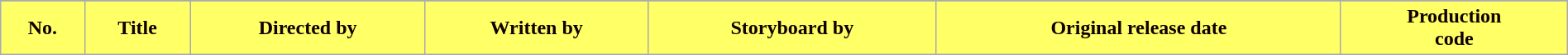<table class="wikitable plainrowheaders" width=100%>
<tr bgcolor="#CCCCCC">
</tr>
<tr>
<th style="background-color: #ffff66; color:#100; text-align: center;">No.</th>
<th style="background-color: #ffff66; color:#100; text-align: center;">Title</th>
<th style="background-color: #ffff66; color:#100; text-align: center;">Directed by</th>
<th style="background-color: #ffff66; color:#100; text-align: center;">Written by</th>
<th style="background-color: #ffff66; color:#100; text-align: center;">Storyboard by</th>
<th style="background-color: #ffff66; color:#100; text-align: center;">Original release date</th>
<th style="background-color: #ffff66; color:#100; text-align: center;">Production<br>code<br></th>
</tr>
</table>
